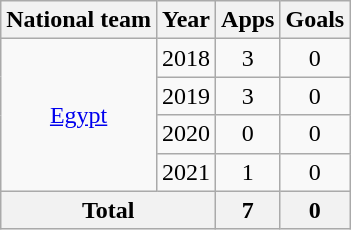<table class="wikitable" style="text-align:center">
<tr>
<th>National team</th>
<th>Year</th>
<th>Apps</th>
<th>Goals</th>
</tr>
<tr>
<td rowspan="4"><a href='#'>Egypt</a></td>
<td>2018</td>
<td>3</td>
<td>0</td>
</tr>
<tr>
<td>2019</td>
<td>3</td>
<td>0</td>
</tr>
<tr>
<td>2020</td>
<td>0</td>
<td>0</td>
</tr>
<tr>
<td>2021</td>
<td>1</td>
<td>0</td>
</tr>
<tr>
<th colspan="2">Total</th>
<th>7</th>
<th>0</th>
</tr>
</table>
